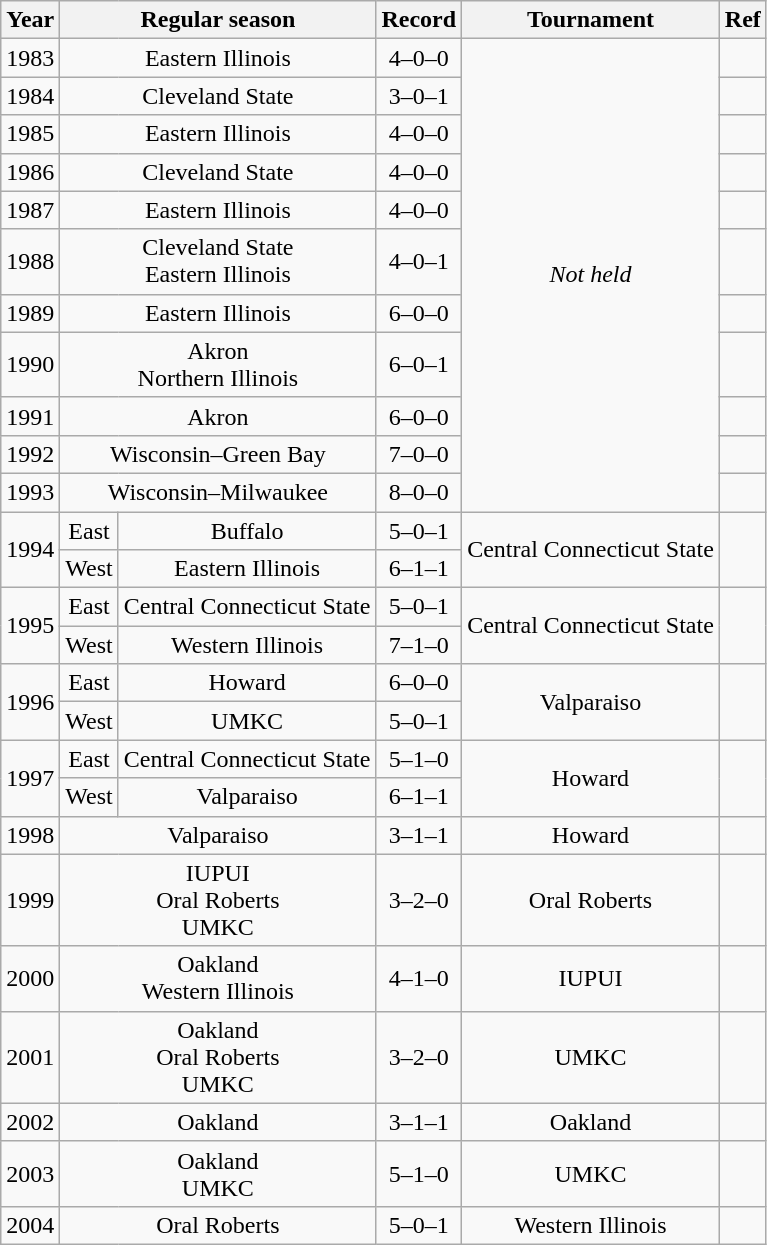<table class="wikitable" style="text-align:center;" cellspacing="2">
<tr>
<th>Year</th>
<th colspan=2>Regular season</th>
<th>Record</th>
<th>Tournament</th>
<th>Ref</th>
</tr>
<tr>
<td>1983</td>
<td colspan=2>Eastern Illinois</td>
<td>4–0–0</td>
<td rowspan=11><em>Not held</em></td>
<td></td>
</tr>
<tr>
<td>1984</td>
<td colspan=2>Cleveland State</td>
<td>3–0–1</td>
<td></td>
</tr>
<tr>
<td>1985</td>
<td colspan=2>Eastern Illinois</td>
<td>4–0–0</td>
<td></td>
</tr>
<tr>
<td>1986</td>
<td colspan=2>Cleveland State</td>
<td>4–0–0</td>
<td></td>
</tr>
<tr>
<td>1987</td>
<td colspan=2>Eastern Illinois</td>
<td>4–0–0</td>
<td></td>
</tr>
<tr>
<td>1988</td>
<td colspan=2>Cleveland State<br>Eastern Illinois</td>
<td>4–0–1</td>
<td></td>
</tr>
<tr>
<td>1989</td>
<td colspan=2>Eastern Illinois</td>
<td>6–0–0</td>
<td></td>
</tr>
<tr>
<td>1990</td>
<td colspan=2>Akron<br>Northern Illinois</td>
<td>6–0–1</td>
<td></td>
</tr>
<tr>
<td>1991</td>
<td colspan=2>Akron</td>
<td>6–0–0</td>
<td></td>
</tr>
<tr>
<td>1992</td>
<td colspan=2>Wisconsin–Green Bay</td>
<td>7–0–0</td>
<td></td>
</tr>
<tr>
<td>1993</td>
<td colspan=2>Wisconsin–Milwaukee</td>
<td>8–0–0</td>
<td></td>
</tr>
<tr>
<td rowspan=2>1994</td>
<td>East</td>
<td>Buffalo</td>
<td>5–0–1</td>
<td rowspan=2>Central Connecticut State</td>
<td rowspan=2></td>
</tr>
<tr>
<td>West</td>
<td>Eastern Illinois</td>
<td>6–1–1</td>
</tr>
<tr>
<td rowspan=2>1995</td>
<td>East</td>
<td>Central Connecticut State</td>
<td>5–0–1</td>
<td rowspan=2>Central Connecticut State</td>
<td rowspan=2></td>
</tr>
<tr>
<td>West</td>
<td>Western Illinois</td>
<td>7–1–0</td>
</tr>
<tr>
<td rowspan=2>1996</td>
<td>East</td>
<td>Howard</td>
<td>6–0–0</td>
<td rowspan=2>Valparaiso</td>
<td rowspan=2></td>
</tr>
<tr>
<td>West</td>
<td>UMKC</td>
<td>5–0–1</td>
</tr>
<tr>
<td rowspan=2>1997</td>
<td>East</td>
<td>Central Connecticut State</td>
<td>5–1–0</td>
<td rowspan=2>Howard</td>
<td rowspan=2></td>
</tr>
<tr>
<td>West</td>
<td>Valparaiso</td>
<td>6–1–1</td>
</tr>
<tr>
<td>1998</td>
<td colspan=2>Valparaiso</td>
<td>3–1–1</td>
<td>Howard</td>
<td></td>
</tr>
<tr>
<td>1999</td>
<td colspan=2>IUPUI<br>Oral Roberts<br>UMKC</td>
<td>3–2–0</td>
<td>Oral Roberts</td>
<td></td>
</tr>
<tr>
<td>2000</td>
<td colspan=2>Oakland<br>Western Illinois</td>
<td>4–1–0</td>
<td>IUPUI</td>
<td></td>
</tr>
<tr>
<td>2001</td>
<td colspan=2>Oakland<br>Oral Roberts<br>UMKC</td>
<td>3–2–0</td>
<td>UMKC</td>
<td></td>
</tr>
<tr>
<td>2002</td>
<td colspan=2>Oakland</td>
<td>3–1–1</td>
<td>Oakland</td>
<td></td>
</tr>
<tr>
<td>2003</td>
<td colspan=2>Oakland<br>UMKC</td>
<td>5–1–0</td>
<td>UMKC</td>
<td></td>
</tr>
<tr>
<td>2004</td>
<td colspan=2>Oral Roberts</td>
<td>5–0–1</td>
<td>Western Illinois</td>
<td></td>
</tr>
</table>
